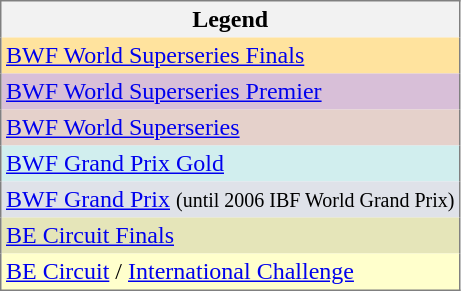<table cellpadding="3" cellspacing="0" border="0" style="font-size: 100%; border: gray solid 1px; border-collapse: collapse;">
<tr bgcolor="F2F2F2">
<td align="center"><strong>Legend</strong></td>
</tr>
<tr bgcolor="FFE39E">
<td><a href='#'>BWF World Superseries Finals</a></td>
</tr>
<tr bgcolor="D8BFD8">
<td><a href='#'>BWF World Superseries Premier</a></td>
</tr>
<tr bgcolor="E5D1CB">
<td><a href='#'>BWF World Superseries</a></td>
</tr>
<tr bgcolor="D1EEEE">
<td><a href='#'>BWF Grand Prix Gold</a></td>
</tr>
<tr bgcolor="DFE2E9">
<td><a href='#'>BWF Grand Prix</a> <small>(until 2006 IBF World Grand Prix)</small></td>
</tr>
<tr bgcolor="E5E5B9">
<td><a href='#'>BE Circuit Finals</a></td>
</tr>
<tr bgcolor="FFFFCC">
<td><a href='#'>BE Circuit</a> / <a href='#'>International Challenge</a></td>
</tr>
</table>
